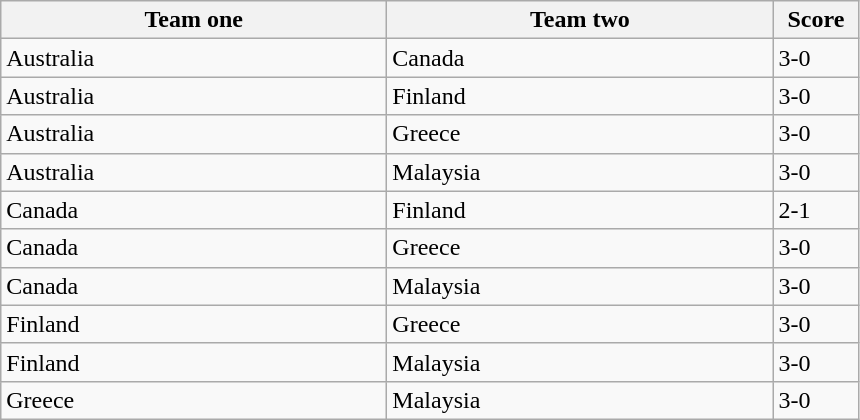<table class="wikitable">
<tr>
<th width=250>Team one</th>
<th width=250>Team two</th>
<th width=50>Score</th>
</tr>
<tr>
<td> Australia</td>
<td> Canada</td>
<td>3-0</td>
</tr>
<tr>
<td> Australia</td>
<td> Finland</td>
<td>3-0</td>
</tr>
<tr>
<td> Australia</td>
<td> Greece</td>
<td>3-0</td>
</tr>
<tr>
<td> Australia</td>
<td> Malaysia</td>
<td>3-0</td>
</tr>
<tr>
<td> Canada</td>
<td> Finland</td>
<td>2-1</td>
</tr>
<tr>
<td> Canada</td>
<td> Greece</td>
<td>3-0</td>
</tr>
<tr>
<td> Canada</td>
<td> Malaysia</td>
<td>3-0</td>
</tr>
<tr>
<td> Finland</td>
<td> Greece</td>
<td>3-0</td>
</tr>
<tr>
<td> Finland</td>
<td> Malaysia</td>
<td>3-0</td>
</tr>
<tr>
<td> Greece</td>
<td> Malaysia</td>
<td>3-0</td>
</tr>
</table>
